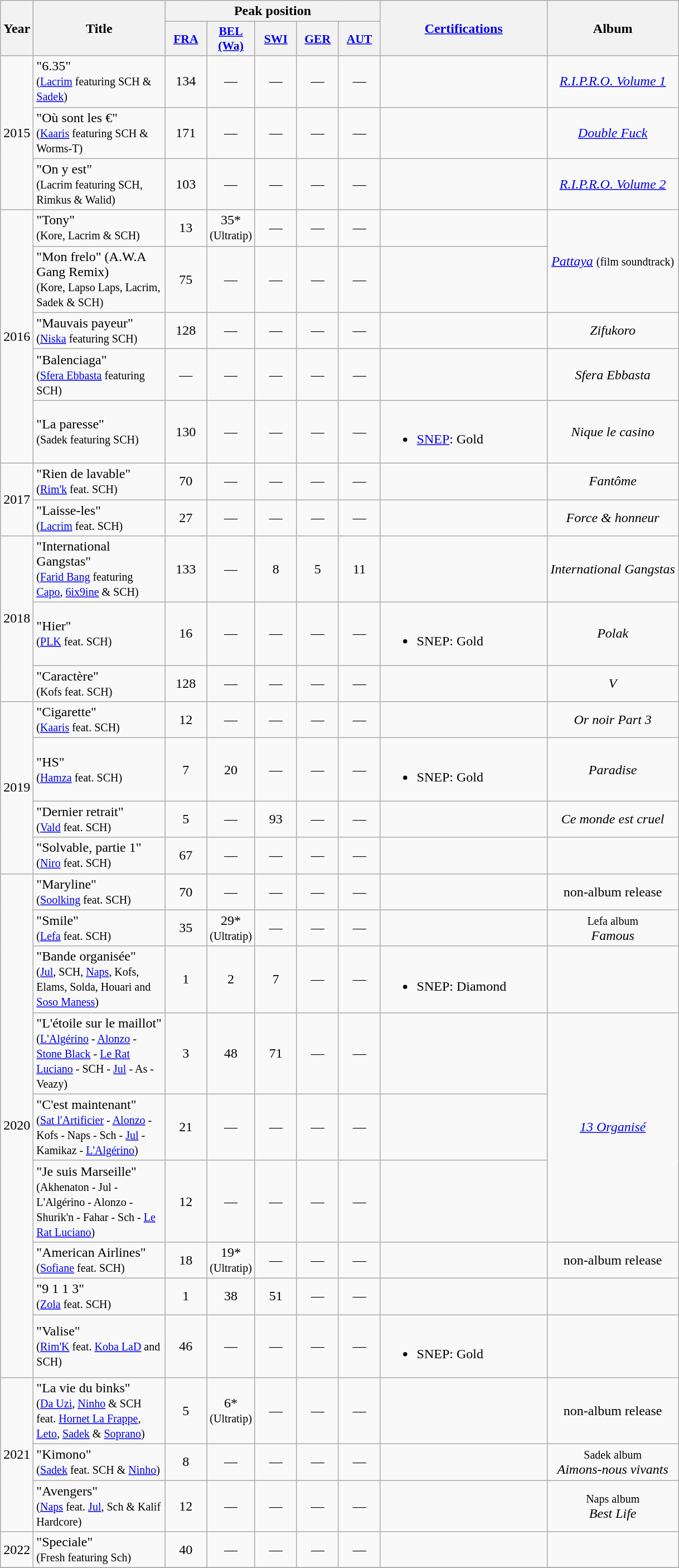<table class="wikitable">
<tr>
<th align="center" rowspan="2" width="10">Year</th>
<th align="center" rowspan="2" width="150">Title</th>
<th align="center" colspan="5" width="20">Peak position</th>
<th scope="col" rowspan="2" style="width:12em;"><a href='#'>Certifications</a></th>
<th align="center" rowspan="2" width="150">Album</th>
</tr>
<tr>
<th scope="col" style="width:3em;font-size:90%;"><a href='#'>FRA</a><br></th>
<th scope="col" style="width:3em;font-size:90%;"><a href='#'>BEL <br>(Wa)</a><br></th>
<th scope="col" style="width:3em;font-size:90%;"><a href='#'>SWI</a><br></th>
<th scope="col" style="width:3em;font-size:90%;"><a href='#'>GER</a><br></th>
<th scope="col" style="width:3em;font-size:90%;"><a href='#'>AUT</a><br></th>
</tr>
<tr>
<td style="text-align:center;" rowspan=3>2015</td>
<td>"6.35" <br><small>(<a href='#'>Lacrim</a> featuring SCH & <a href='#'>Sadek</a>)</small></td>
<td style="text-align:center;">134</td>
<td style="text-align:center;">—</td>
<td style="text-align:center;">—</td>
<td style="text-align:center;">—</td>
<td style="text-align:center;">—</td>
<td></td>
<td style="text-align:center;"><em><a href='#'>R.I.P.R.O. Volume 1</a></em></td>
</tr>
<tr>
<td>"Où sont les €" <br><small>(<a href='#'>Kaaris</a> featuring SCH & Worms-T)</small></td>
<td style="text-align:center;">171</td>
<td style="text-align:center;">—</td>
<td style="text-align:center;">—</td>
<td style="text-align:center;">—</td>
<td style="text-align:center;">—</td>
<td></td>
<td style="text-align:center;"><em><a href='#'>Double Fuck</a></em></td>
</tr>
<tr>
<td>"On y est" <br><small>(Lacrim featuring SCH, Rimkus & Walid)</small></td>
<td style="text-align:center;">103</td>
<td style="text-align:center;">—</td>
<td style="text-align:center;">—</td>
<td style="text-align:center;">—</td>
<td style="text-align:center;">—</td>
<td></td>
<td style="text-align:center;"><em><a href='#'>R.I.P.R.O. Volume 2</a></em></td>
</tr>
<tr>
<td style="text-align:center;" rowspan="5">2016</td>
<td>"Tony" <br><small>(Kore, Lacrim & SCH)</small></td>
<td style="text-align:center;">13</td>
<td style="text-align:center;">35*<br><small>(Ultratip)</small></td>
<td style="text-align:center;">—</td>
<td style="text-align:center;">—</td>
<td style="text-align:center;">—</td>
<td></td>
<td style="text-align:center;" rowspan=2><em><a href='#'>Pattaya</a></em> <small>(film soundtrack)</small></td>
</tr>
<tr>
<td>"Mon frelo" (A.W.A Gang Remix)<br><small>(Kore, Lapso Laps, Lacrim, Sadek & SCH)</small></td>
<td style="text-align:center;">75</td>
<td style="text-align:center;">—</td>
<td style="text-align:center;">—</td>
<td style="text-align:center;">—</td>
<td style="text-align:center;">—</td>
<td></td>
</tr>
<tr>
<td>"Mauvais payeur" <br><small>(<a href='#'>Niska</a> featuring SCH)</small></td>
<td style="text-align:center;">128</td>
<td style="text-align:center;">—</td>
<td style="text-align:center;">—</td>
<td style="text-align:center;">—</td>
<td style="text-align:center;">—</td>
<td></td>
<td style="text-align:center;"><em>Zifukoro</em></td>
</tr>
<tr>
<td>"Balenciaga" <br><small>(<a href='#'>Sfera Ebbasta</a> featuring SCH)</small></td>
<td style="text-align:center;">—</td>
<td style="text-align:center;">—</td>
<td style="text-align:center;">—</td>
<td style="text-align:center;">—</td>
<td style="text-align:center;">—</td>
<td></td>
<td style="text-align:center;"><em>Sfera Ebbasta</em></td>
</tr>
<tr>
<td>"La paresse" <br><small>(Sadek featuring SCH)</small></td>
<td style="text-align:center;">130</td>
<td style="text-align:center;">—</td>
<td style="text-align:center;">—</td>
<td style="text-align:center;">—</td>
<td style="text-align:center;">—</td>
<td><br><ul><li><a href='#'>SNEP</a>: Gold</li></ul></td>
<td style="text-align:center;"><em>Nique le casino</em></td>
</tr>
<tr>
<td style="text-align:center;" rowspan="2">2017</td>
<td>"Rien de lavable" <br><small>(<a href='#'>Rim'k</a> feat. SCH)</small></td>
<td style="text-align:center;">70</td>
<td style="text-align:center;">—</td>
<td style="text-align:center;">—</td>
<td style="text-align:center;">—</td>
<td style="text-align:center;">—</td>
<td></td>
<td style="text-align:center;"><em>Fantôme</em></td>
</tr>
<tr>
<td>"Laisse-les" <br><small>(<a href='#'>Lacrim</a> feat. SCH)</small></td>
<td style="text-align:center;">27</td>
<td style="text-align:center;">—</td>
<td style="text-align:center;">—</td>
<td style="text-align:center;">—</td>
<td style="text-align:center;">—</td>
<td></td>
<td style="text-align:center;"><em>Force & honneur</em></td>
</tr>
<tr>
<td style="text-align:center;" rowspan=3>2018</td>
<td>"International Gangstas" <br><small>(<a href='#'>Farid Bang</a> featuring <a href='#'>Capo</a>, <a href='#'>6ix9ine</a> & SCH)</small></td>
<td style="text-align:center;">133</td>
<td style="text-align:center;">—</td>
<td style="text-align:center;">8</td>
<td style="text-align:center;">5</td>
<td style="text-align:center;">11</td>
<td></td>
<td style="text-align:center;"><em>International Gangstas</em></td>
</tr>
<tr>
<td>"Hier" <br><small>(<a href='#'>PLK</a> feat. SCH)</small></td>
<td style="text-align:center;">16</td>
<td style="text-align:center;">—</td>
<td style="text-align:center;">—</td>
<td style="text-align:center;">—</td>
<td style="text-align:center;">—</td>
<td><br><ul><li>SNEP: Gold</li></ul></td>
<td style="text-align:center;"><em>Polak</em></td>
</tr>
<tr>
<td>"Caractère" <br><small>(Kofs feat. SCH)</small></td>
<td style="text-align:center;">128</td>
<td style="text-align:center;">—</td>
<td style="text-align:center;">—</td>
<td style="text-align:center;">—</td>
<td style="text-align:center;">—</td>
<td></td>
<td style="text-align:center;"><em>V</em></td>
</tr>
<tr>
<td style="text-align:center;" rowspan=4>2019</td>
<td>"Cigarette" <br><small>(<a href='#'>Kaaris</a> feat. SCH)</small></td>
<td style="text-align:center;">12</td>
<td style="text-align:center;">—</td>
<td style="text-align:center;">—</td>
<td style="text-align:center;">—</td>
<td style="text-align:center;">—</td>
<td></td>
<td style="text-align:center;"><em>Or noir Part 3</em></td>
</tr>
<tr>
<td>"HS" <br><small>(<a href='#'>Hamza</a> feat. SCH)</small></td>
<td style="text-align:center;">7</td>
<td style="text-align:center;">20</td>
<td style="text-align:center;">—</td>
<td style="text-align:center;">—</td>
<td style="text-align:center;">—</td>
<td><br><ul><li>SNEP: Gold</li></ul></td>
<td style="text-align:center;"><em>Paradise</em></td>
</tr>
<tr>
<td>"Dernier retrait" <br><small>(<a href='#'>Vald</a> feat. SCH)</small></td>
<td style="text-align:center;">5</td>
<td style="text-align:center;">—</td>
<td style="text-align:center;">93</td>
<td style="text-align:center;">—</td>
<td style="text-align:center;">—</td>
<td></td>
<td style="text-align:center;"><em>Ce monde est cruel</em></td>
</tr>
<tr>
<td>"Solvable, partie 1" <br><small>(<a href='#'>Niro</a> feat. SCH)</small></td>
<td style="text-align:center;">67</td>
<td style="text-align:center;">—</td>
<td style="text-align:center;">—</td>
<td style="text-align:center;">—</td>
<td style="text-align:center;">—</td>
<td></td>
<td style="text-align:center;"></td>
</tr>
<tr>
<td style="text-align:center;" rowspan=9>2020</td>
<td>"Maryline" <br><small>(<a href='#'>Soolking</a> feat. SCH)</small></td>
<td style="text-align:center;">70</td>
<td style="text-align:center;">—</td>
<td style="text-align:center;">—</td>
<td style="text-align:center;">—</td>
<td style="text-align:center;">—</td>
<td></td>
<td style="text-align:center;">non-album release</td>
</tr>
<tr>
<td>"Smile" <br><small>(<a href='#'>Lefa</a> feat. SCH)</small></td>
<td style="text-align:center;">35</td>
<td style="text-align:center;">29*<br><small>(Ultratip)</small></td>
<td style="text-align:center;">—</td>
<td style="text-align:center;">—</td>
<td style="text-align:center;">—</td>
<td></td>
<td style="text-align:center;"><small>Lefa album</small><br><em>Famous</em></td>
</tr>
<tr>
<td>"Bande organisée" <br><small>(<a href='#'>Jul</a>, SCH, <a href='#'>Naps</a>, Kofs, Elams, Solda, Houari and <a href='#'>Soso Maness</a>)</small></td>
<td style="text-align:center;">1</td>
<td style="text-align:center;">2</td>
<td style="text-align:center;">7</td>
<td style="text-align:center;">—</td>
<td style="text-align:center;">—</td>
<td><br><ul><li>SNEP: Diamond</li></ul></td>
<td style="text-align:center;"></td>
</tr>
<tr>
<td>"L'étoile sur le maillot" <br><small>(<a href='#'>L'Algérino</a> - <a href='#'>Alonzo</a> - <a href='#'>Stone Black</a> - <a href='#'>Le Rat Luciano</a> - SCH - <a href='#'>Jul</a> - As - Veazy)</small></td>
<td style="text-align:center;">3</td>
<td style="text-align:center;">48</td>
<td style="text-align:center;">71</td>
<td style="text-align:center;">—</td>
<td style="text-align:center;">—</td>
<td></td>
<td style="text-align:center;" rowspan=3><em><a href='#'>13 Organisé</a></em></td>
</tr>
<tr>
<td>"C'est maintenant" <br><small>(<a href='#'>Sat l'Artificier</a> - <a href='#'>Alonzo</a> - Kofs - Naps - Sch - <a href='#'>Jul</a> - Kamikaz - <a href='#'>L'Algérino</a>)</small></td>
<td style="text-align:center;">21</td>
<td style="text-align:center;">—</td>
<td style="text-align:center;">—</td>
<td style="text-align:center;">—</td>
<td style="text-align:center;">—</td>
<td></td>
</tr>
<tr>
<td>"Je suis Marseille" <br><small>(Akhenaton - Jul - L'Algérino - Alonzo - Shurik'n - Fahar - Sch - <a href='#'>Le Rat Luciano</a>)</small></td>
<td style="text-align:center;">12</td>
<td style="text-align:center;">—</td>
<td style="text-align:center;">—</td>
<td style="text-align:center;">—</td>
<td style="text-align:center;">—</td>
<td></td>
</tr>
<tr>
<td>"American Airlines" <br><small>(<a href='#'>Sofiane</a> feat. SCH)</small></td>
<td style="text-align:center;">18</td>
<td style="text-align:center;">19*<br><small>(Ultratip)</small></td>
<td style="text-align:center;">—</td>
<td style="text-align:center;">—</td>
<td style="text-align:center;">—</td>
<td></td>
<td style="text-align:center;">non-album release</td>
</tr>
<tr>
<td>"9 1 1 3" <br><small>(<a href='#'>Zola</a> feat. SCH)</small></td>
<td style="text-align:center;">1</td>
<td style="text-align:center;">38</td>
<td style="text-align:center;">51</td>
<td style="text-align:center;">—</td>
<td style="text-align:center;">—</td>
<td></td>
<td style="text-align:center;"></td>
</tr>
<tr>
<td>"Valise" <br><small>(<a href='#'>Rim'K</a> feat. <a href='#'>Koba LaD</a> and SCH)</small></td>
<td style="text-align:center;">46</td>
<td style="text-align:center;">—</td>
<td style="text-align:center;">—</td>
<td style="text-align:center;">—</td>
<td style="text-align:center;">—</td>
<td><br><ul><li>SNEP: Gold</li></ul></td>
<td style="text-align:center;"></td>
</tr>
<tr>
<td style="text-align:center;" rowspan=3>2021</td>
<td>"La vie du binks" <br><small>(<a href='#'>Da Uzi</a>, <a href='#'>Ninho</a> & SCH feat. <a href='#'>Hornet La Frappe</a>, <a href='#'>Leto</a>, <a href='#'>Sadek</a> & <a href='#'>Soprano</a>)</small></td>
<td style="text-align:center;">5</td>
<td style="text-align:center;">6*<br><small>(Ultratip)</small></td>
<td style="text-align:center;">—</td>
<td style="text-align:center;">—</td>
<td style="text-align:center;">—</td>
<td></td>
<td style="text-align:center;">non-album release</td>
</tr>
<tr>
<td>"Kimono" <br><small>(<a href='#'>Sadek</a> feat. SCH & <a href='#'>Ninho</a>)</small></td>
<td style="text-align:center;">8</td>
<td style="text-align:center;">—</td>
<td style="text-align:center;">—</td>
<td style="text-align:center;">—</td>
<td style="text-align:center;">—</td>
<td></td>
<td style="text-align:center;"><small>Sadek album</small><br><em>Aimons-nous vivants</em></td>
</tr>
<tr>
<td>"Avengers" <br><small>(<a href='#'>Naps</a> feat. <a href='#'>Jul</a>, Sch & Kalif Hardcore)</small></td>
<td style="text-align:center;">12</td>
<td style="text-align:center;">—</td>
<td style="text-align:center;">—</td>
<td style="text-align:center;">—</td>
<td style="text-align:center;">—</td>
<td></td>
<td style="text-align:center;"><small>Naps album</small><br><em>Best Life</em></td>
</tr>
<tr>
<td>2022</td>
<td>"Speciale" <br><small>(Fresh featuring Sch)</small></td>
<td style="text-align:center;">40</td>
<td style="text-align:center;">—</td>
<td style="text-align:center;">—</td>
<td style="text-align:center;">—</td>
<td style="text-align:center;">—</td>
<td></td>
<td></td>
</tr>
<tr>
</tr>
</table>
